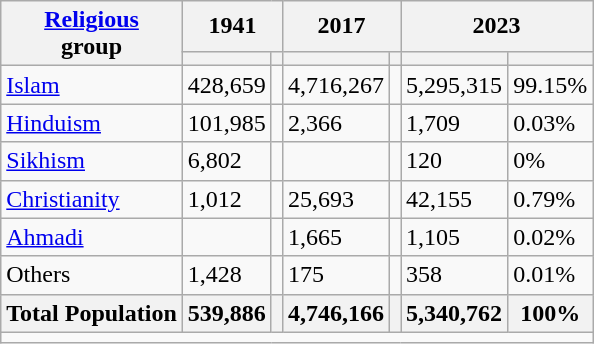<table class="wikitable sortable">
<tr>
<th rowspan="2"><a href='#'>Religious</a><br>group</th>
<th colspan="2">1941</th>
<th colspan="2">2017</th>
<th colspan="2">2023</th>
</tr>
<tr>
<th><a href='#'></a></th>
<th></th>
<th></th>
<th></th>
<th></th>
<th></th>
</tr>
<tr>
<td><a href='#'>Islam</a> </td>
<td>428,659</td>
<td></td>
<td>4,716,267</td>
<td></td>
<td>5,295,315</td>
<td>99.15%</td>
</tr>
<tr>
<td><a href='#'>Hinduism</a> </td>
<td>101,985</td>
<td></td>
<td>2,366</td>
<td></td>
<td>1,709</td>
<td>0.03%</td>
</tr>
<tr>
<td><a href='#'>Sikhism</a> </td>
<td>6,802</td>
<td></td>
<td></td>
<td></td>
<td>120</td>
<td>0%</td>
</tr>
<tr>
<td><a href='#'>Christianity</a> </td>
<td>1,012</td>
<td></td>
<td>25,693</td>
<td></td>
<td>42,155</td>
<td>0.79%</td>
</tr>
<tr>
<td><a href='#'>Ahmadi</a></td>
<td></td>
<td></td>
<td>1,665</td>
<td></td>
<td>1,105</td>
<td>0.02%</td>
</tr>
<tr>
<td>Others</td>
<td>1,428</td>
<td></td>
<td>175</td>
<td></td>
<td>358</td>
<td>0.01%</td>
</tr>
<tr>
<th>Total Population</th>
<th>539,886</th>
<th></th>
<th>4,746,166</th>
<th></th>
<th>5,340,762</th>
<th>100%</th>
</tr>
<tr class="sortbottom">
<td colspan="7"></td>
</tr>
</table>
